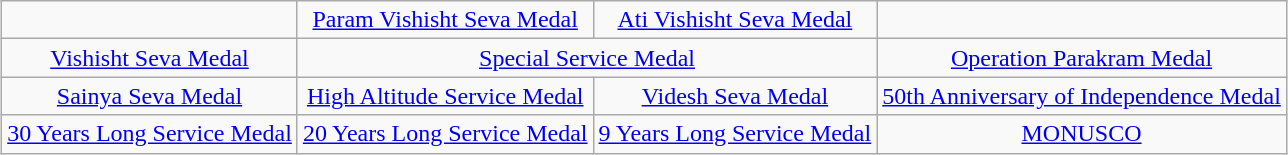<table class="wikitable" style="margin:1em auto; text-align:center;">
<tr>
<td></td>
<td><a href='#'>Param Vishisht Seva Medal</a></td>
<td><a href='#'>Ati Vishisht Seva Medal</a></td>
<td></td>
</tr>
<tr>
<td><a href='#'>Vishisht Seva Medal</a></td>
<td colspan=2><a href='#'>Special Service Medal</a></td>
<td><a href='#'>Operation Parakram Medal</a></td>
</tr>
<tr>
<td><a href='#'>Sainya Seva Medal</a></td>
<td><a href='#'>High Altitude Service Medal</a></td>
<td><a href='#'>Videsh Seva Medal</a></td>
<td><a href='#'>50th Anniversary of Independence Medal</a></td>
</tr>
<tr>
<td><a href='#'>30 Years Long Service Medal</a></td>
<td><a href='#'>20 Years Long Service Medal</a></td>
<td><a href='#'>9 Years Long Service Medal</a></td>
<td><a href='#'>MONUSCO</a></td>
</tr>
</table>
